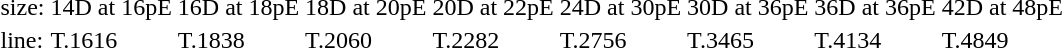<table style="margin-left:40px;">
<tr>
<td>size:</td>
<td>14D at 16pE</td>
<td>16D at 18pE</td>
<td>18D at 20pE</td>
<td>20D at 22pE</td>
<td>24D at 30pE</td>
<td>30D at 36pE</td>
<td>36D at 36pE</td>
<td>42D at 48pE</td>
</tr>
<tr>
<td>line:</td>
<td>T.1616</td>
<td>T.1838</td>
<td>T.2060</td>
<td>T.2282</td>
<td>T.2756</td>
<td>T.3465</td>
<td>T.4134</td>
<td>T.4849</td>
</tr>
</table>
